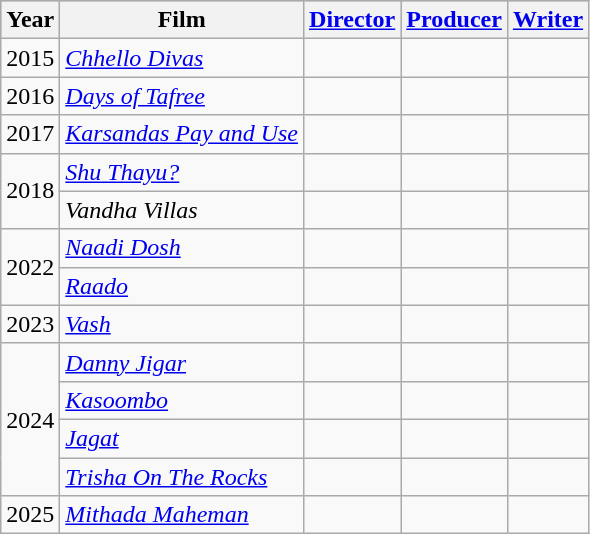<table class="wikitable">
<tr style="background:#b0c4de; text-align:center;">
<th>Year</th>
<th>Film</th>
<th><a href='#'>Director</a></th>
<th><a href='#'>Producer</a></th>
<th><a href='#'>Writer</a></th>
</tr>
<tr>
<td>2015</td>
<td><em><a href='#'>Chhello Divas</a></em></td>
<td></td>
<td></td>
<td></td>
</tr>
<tr>
<td>2016</td>
<td><em><a href='#'>Days of Tafree</a></em></td>
<td></td>
<td></td>
<td></td>
</tr>
<tr>
<td>2017</td>
<td><em><a href='#'>Karsandas Pay and Use</a></em></td>
<td></td>
<td></td>
<td></td>
</tr>
<tr>
<td rowspan="2">2018</td>
<td><em><a href='#'>Shu Thayu?</a></em></td>
<td></td>
<td></td>
<td></td>
</tr>
<tr>
<td><em>Vandha Villas</em></td>
<td></td>
<td></td>
<td></td>
</tr>
<tr>
<td rowspan="2">2022</td>
<td><em><a href='#'>Naadi Dosh</a></em></td>
<td></td>
<td></td>
<td></td>
</tr>
<tr>
<td><em><a href='#'>Raado</a></em></td>
<td></td>
<td></td>
<td></td>
</tr>
<tr>
<td>2023</td>
<td><em><a href='#'>Vash</a></em></td>
<td></td>
<td></td>
<td></td>
</tr>
<tr>
<td rowspan="4">2024</td>
<td><em><a href='#'>Danny Jigar</a></em></td>
<td></td>
<td></td>
<td></td>
</tr>
<tr>
<td><em><a href='#'>Kasoombo</a></em></td>
<td></td>
<td></td>
<td></td>
</tr>
<tr>
<td><em><a href='#'>Jagat</a></em></td>
<td></td>
<td></td>
<td></td>
</tr>
<tr>
<td><em><a href='#'>Trisha On The Rocks</a></em></td>
<td></td>
<td></td>
<td></td>
</tr>
<tr>
<td>2025</td>
<td><em><a href='#'>Mithada Maheman</a></em></td>
<td></td>
<td></td>
<td></td>
</tr>
</table>
